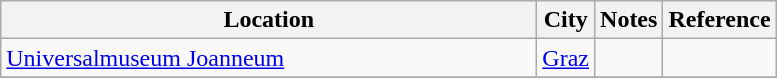<table class="wikitable">
<tr>
<th Width="350">Location</th>
<th>City</th>
<th>Notes</th>
<th>Reference</th>
</tr>
<tr>
<td><a href='#'>Universalmuseum Joanneum</a></td>
<td><a href='#'>Graz</a></td>
<td></td>
<td></td>
</tr>
<tr>
</tr>
</table>
